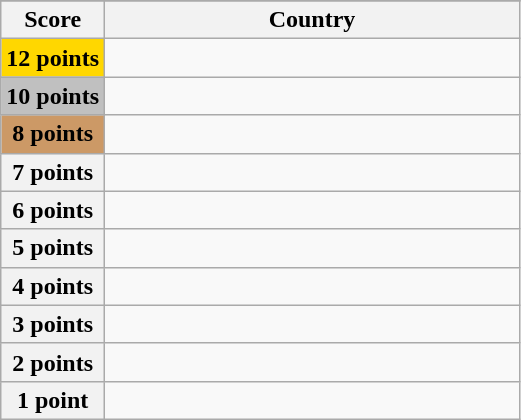<table class="wikitable">
<tr>
</tr>
<tr>
<th scope="col" width="20%">Score</th>
<th scope="col">Country</th>
</tr>
<tr>
<th scope="row" style="background:gold">12 points</th>
<td></td>
</tr>
<tr>
<th scope="row" style="background:silver">10 points</th>
<td></td>
</tr>
<tr>
<th scope="row" style="background:#CC9966">8 points</th>
<td></td>
</tr>
<tr>
<th scope="row">7 points</th>
<td></td>
</tr>
<tr>
<th scope="row">6 points</th>
<td></td>
</tr>
<tr>
<th scope="row">5 points</th>
<td></td>
</tr>
<tr>
<th scope="row">4 points</th>
<td></td>
</tr>
<tr>
<th scope="row">3 points</th>
<td></td>
</tr>
<tr>
<th scope="row">2 points</th>
<td></td>
</tr>
<tr>
<th scope="row">1 point</th>
<td></td>
</tr>
</table>
